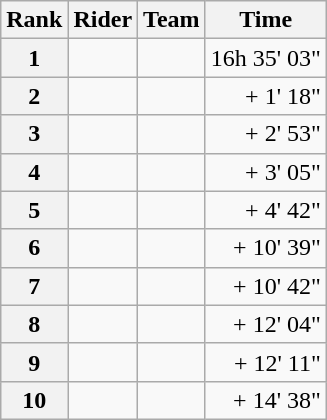<table class="wikitable" margin-bottom:0;">
<tr>
<th scope="col">Rank</th>
<th scope="col">Rider</th>
<th scope="col">Team</th>
<th scope="col">Time</th>
</tr>
<tr>
<th scope="row">1</th>
<td> </td>
<td></td>
<td align="right">16h 35' 03"</td>
</tr>
<tr>
<th scope="row">2</th>
<td></td>
<td></td>
<td align="right">+ 1' 18"</td>
</tr>
<tr>
<th scope="row">3</th>
<td></td>
<td></td>
<td align="right">+ 2' 53"</td>
</tr>
<tr>
<th scope="row">4</th>
<td></td>
<td></td>
<td align="right">+ 3' 05"</td>
</tr>
<tr>
<th scope="row">5</th>
<td></td>
<td></td>
<td align="right">+ 4' 42"</td>
</tr>
<tr>
<th scope="row">6</th>
<td></td>
<td></td>
<td align="right">+ 10' 39"</td>
</tr>
<tr>
<th scope="row">7</th>
<td></td>
<td></td>
<td align="right">+ 10' 42"</td>
</tr>
<tr>
<th scope="row">8</th>
<td></td>
<td></td>
<td align="right">+ 12' 04"</td>
</tr>
<tr>
<th scope="row">9</th>
<td></td>
<td></td>
<td align="right">+ 12' 11"</td>
</tr>
<tr>
<th scope="row">10</th>
<td></td>
<td></td>
<td align="right">+ 14' 38"</td>
</tr>
</table>
